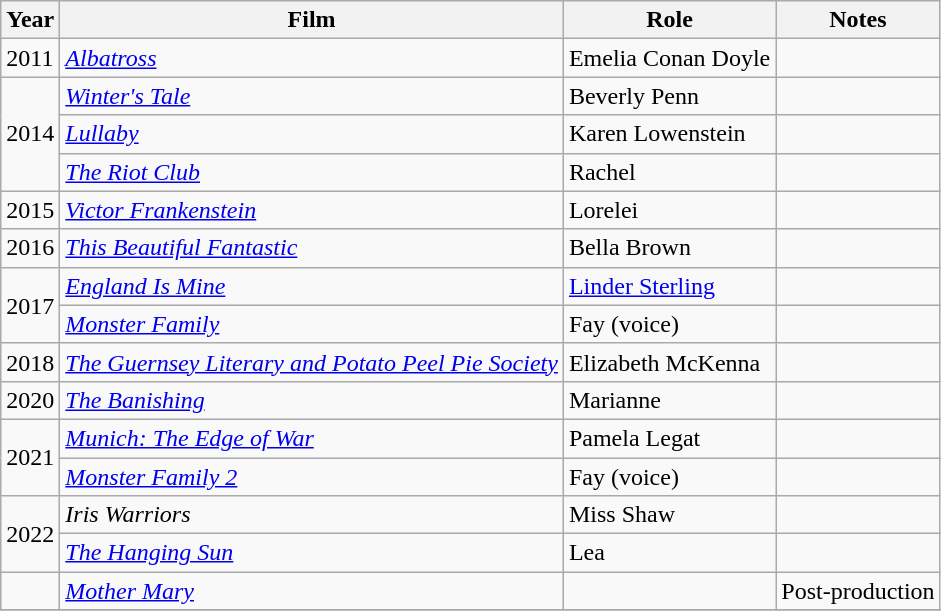<table class="wikitable sortable">
<tr>
<th>Year</th>
<th>Film</th>
<th>Role</th>
<th class="unsortable">Notes</th>
</tr>
<tr>
<td>2011</td>
<td><em><a href='#'>Albatross</a></em></td>
<td>Emelia Conan Doyle</td>
<td></td>
</tr>
<tr>
<td rowspan="3">2014</td>
<td><em><a href='#'>Winter's Tale</a></em></td>
<td>Beverly Penn</td>
<td></td>
</tr>
<tr>
<td><em><a href='#'>Lullaby</a></em></td>
<td>Karen Lowenstein</td>
<td></td>
</tr>
<tr>
<td><em><a href='#'>The Riot Club</a></em></td>
<td>Rachel</td>
<td></td>
</tr>
<tr>
<td>2015</td>
<td><em><a href='#'>Victor Frankenstein</a></em></td>
<td>Lorelei</td>
<td></td>
</tr>
<tr>
<td>2016</td>
<td><em><a href='#'>This Beautiful Fantastic</a></em></td>
<td>Bella Brown</td>
<td></td>
</tr>
<tr>
<td rowspan="2">2017</td>
<td><em><a href='#'>England Is Mine</a></em></td>
<td><a href='#'>Linder Sterling</a></td>
<td></td>
</tr>
<tr>
<td><em><a href='#'>Monster Family</a></em></td>
<td>Fay (voice)</td>
<td></td>
</tr>
<tr>
<td>2018</td>
<td><em><a href='#'>The Guernsey Literary and Potato Peel Pie Society</a></em></td>
<td>Elizabeth McKenna</td>
<td></td>
</tr>
<tr>
<td>2020</td>
<td><em><a href='#'>The Banishing</a></em></td>
<td>Marianne</td>
<td></td>
</tr>
<tr>
<td rowspan="2">2021</td>
<td><em><a href='#'>Munich: The Edge of War</a></em></td>
<td>Pamela Legat</td>
<td></td>
</tr>
<tr>
<td><em><a href='#'>Monster Family 2</a></em></td>
<td>Fay (voice)</td>
<td></td>
</tr>
<tr>
<td rowspan="2">2022</td>
<td><em>Iris Warriors</em></td>
<td>Miss Shaw</td>
<td></td>
</tr>
<tr>
<td><em><a href='#'>The Hanging Sun</a></em></td>
<td>Lea</td>
<td></td>
</tr>
<tr>
<td></td>
<td><em><a href='#'>Mother Mary</a></em></td>
<td></td>
<td>Post-production</td>
</tr>
<tr>
</tr>
</table>
